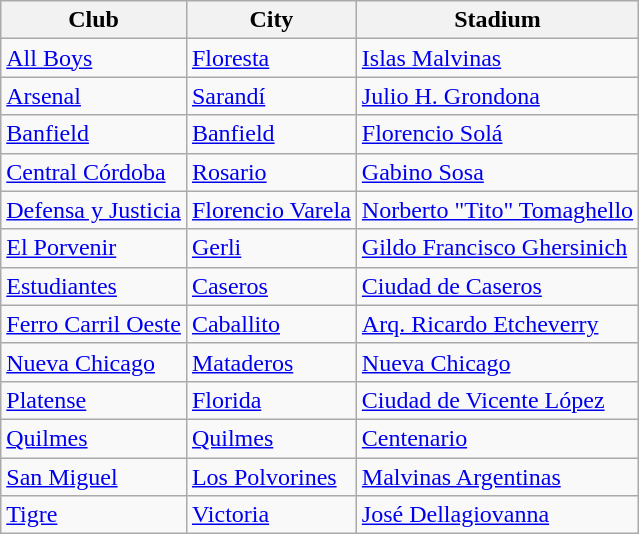<table class="wikitable sortable">
<tr>
<th>Club</th>
<th>City</th>
<th>Stadium</th>
</tr>
<tr>
<td><a href='#'>All Boys</a></td>
<td><a href='#'>Floresta</a></td>
<td><a href='#'>Islas Malvinas</a></td>
</tr>
<tr>
<td><a href='#'>Arsenal</a></td>
<td><a href='#'>Sarandí</a></td>
<td><a href='#'>Julio H. Grondona</a></td>
</tr>
<tr>
<td><a href='#'>Banfield</a></td>
<td><a href='#'>Banfield</a></td>
<td><a href='#'>Florencio Solá</a></td>
</tr>
<tr>
<td><a href='#'>Central Córdoba</a></td>
<td><a href='#'>Rosario</a></td>
<td><a href='#'>Gabino Sosa</a></td>
</tr>
<tr>
<td><a href='#'>Defensa y Justicia</a></td>
<td><a href='#'>Florencio Varela</a></td>
<td><a href='#'>Norberto "Tito" Tomaghello</a></td>
</tr>
<tr>
<td><a href='#'>El Porvenir</a></td>
<td><a href='#'>Gerli</a></td>
<td><a href='#'>Gildo Francisco Ghersinich</a></td>
</tr>
<tr>
<td><a href='#'>Estudiantes</a></td>
<td><a href='#'>Caseros</a></td>
<td><a href='#'>Ciudad de Caseros</a></td>
</tr>
<tr>
<td><a href='#'>Ferro Carril Oeste</a></td>
<td><a href='#'>Caballito</a></td>
<td><a href='#'>Arq. Ricardo Etcheverry</a></td>
</tr>
<tr>
<td><a href='#'>Nueva Chicago</a></td>
<td><a href='#'>Mataderos</a></td>
<td><a href='#'>Nueva Chicago</a></td>
</tr>
<tr>
<td><a href='#'>Platense</a></td>
<td><a href='#'>Florida</a></td>
<td><a href='#'>Ciudad de Vicente López</a></td>
</tr>
<tr>
<td><a href='#'>Quilmes</a></td>
<td><a href='#'>Quilmes</a></td>
<td><a href='#'>Centenario</a></td>
</tr>
<tr>
<td><a href='#'>San Miguel</a></td>
<td><a href='#'>Los Polvorines</a></td>
<td><a href='#'>Malvinas Argentinas</a></td>
</tr>
<tr>
<td><a href='#'>Tigre</a></td>
<td><a href='#'>Victoria</a></td>
<td><a href='#'>José Dellagiovanna</a></td>
</tr>
</table>
